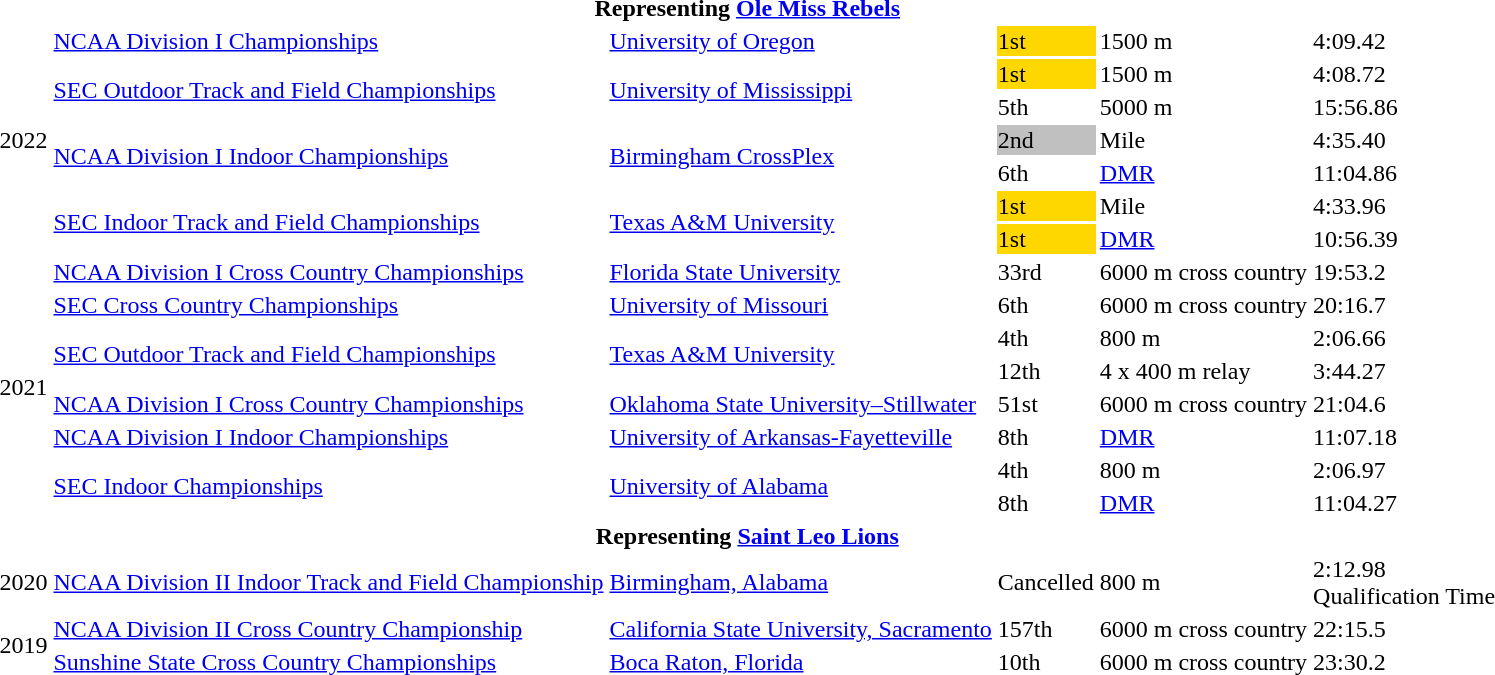<table>
<tr>
<th colspan=6>Representing <a href='#'>Ole Miss Rebels</a></th>
</tr>
<tr>
<td rowspan=7>2022</td>
<td><a href='#'>NCAA Division I Championships</a></td>
<td><a href='#'>University of Oregon</a></td>
<td bgcolor=gold>1st</td>
<td>1500 m</td>
<td>4:09.42</td>
</tr>
<tr>
<td rowspan=2><a href='#'>SEC Outdoor Track and Field Championships</a></td>
<td rowspan=2><a href='#'>University of Mississippi</a></td>
<td bgcolor=gold>1st</td>
<td>1500 m</td>
<td>4:08.72</td>
</tr>
<tr>
<td>5th</td>
<td>5000 m</td>
<td>15:56.86</td>
</tr>
<tr>
<td rowspan=2><a href='#'>NCAA Division I Indoor Championships</a></td>
<td rowspan=2><a href='#'>Birmingham CrossPlex</a></td>
<td bgcolor=silver>2nd</td>
<td>Mile</td>
<td>4:35.40</td>
</tr>
<tr>
<td>6th</td>
<td><a href='#'>DMR</a></td>
<td>11:04.86</td>
</tr>
<tr>
<td rowspan=2><a href='#'>SEC Indoor Track and Field Championships</a></td>
<td rowspan=2><a href='#'>Texas A&M University</a></td>
<td bgcolor=gold>1st</td>
<td>Mile</td>
<td>4:33.96</td>
</tr>
<tr>
<td bgcolor=gold>1st</td>
<td><a href='#'>DMR</a></td>
<td>10:56.39</td>
</tr>
<tr>
<td rowspan=8>2021</td>
<td><a href='#'>NCAA Division I Cross Country Championships</a></td>
<td><a href='#'>Florida State University</a></td>
<td>33rd</td>
<td>6000 m cross country</td>
<td>19:53.2</td>
</tr>
<tr>
<td><a href='#'>SEC Cross Country Championships</a></td>
<td><a href='#'>University of Missouri</a></td>
<td>6th</td>
<td>6000 m cross country</td>
<td>20:16.7</td>
</tr>
<tr>
<td rowspan=2><a href='#'>SEC Outdoor Track and Field Championships</a></td>
<td rowspan=2><a href='#'>Texas A&M University</a></td>
<td>4th</td>
<td>800 m</td>
<td>2:06.66</td>
</tr>
<tr>
<td>12th</td>
<td>4 x 400 m relay</td>
<td>3:44.27</td>
</tr>
<tr>
<td><a href='#'>NCAA Division I Cross Country Championships</a></td>
<td><a href='#'>Oklahoma State University–Stillwater</a></td>
<td>51st</td>
<td>6000 m cross country</td>
<td>21:04.6</td>
</tr>
<tr>
<td><a href='#'>NCAA Division I Indoor Championships</a></td>
<td><a href='#'>University of Arkansas-Fayetteville</a></td>
<td>8th</td>
<td><a href='#'>DMR</a></td>
<td>11:07.18</td>
</tr>
<tr>
<td rowspan=2><a href='#'>SEC Indoor Championships</a></td>
<td rowspan=2><a href='#'>University of Alabama</a></td>
<td>4th</td>
<td>800 m</td>
<td>2:06.97</td>
</tr>
<tr>
<td>8th</td>
<td><a href='#'>DMR</a></td>
<td>11:04.27</td>
</tr>
<tr>
<th colspan=6>Representing <a href='#'>Saint Leo Lions</a></th>
</tr>
<tr>
<td>2020</td>
<td><a href='#'>NCAA Division II Indoor Track and Field Championship</a></td>
<td><a href='#'>Birmingham, Alabama</a></td>
<td>Cancelled</td>
<td>800 m</td>
<td>2:12.98<br>Qualification Time</td>
</tr>
<tr>
<td rowspan=2>2019</td>
<td><a href='#'>NCAA Division II Cross Country Championship</a></td>
<td><a href='#'>California State University, Sacramento</a></td>
<td>157th</td>
<td>6000 m cross country</td>
<td>22:15.5</td>
</tr>
<tr>
<td><a href='#'>Sunshine State Cross Country Championships</a></td>
<td><a href='#'>Boca Raton, Florida</a></td>
<td>10th</td>
<td>6000 m cross country</td>
<td>23:30.2</td>
</tr>
</table>
